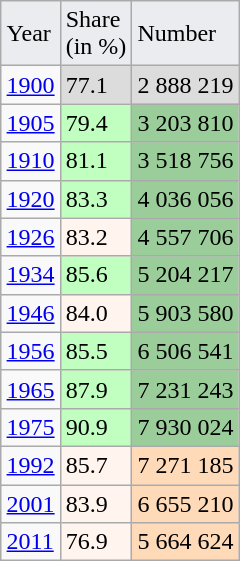<table class="wikitable" style="margin-left:auto;margin-right:auto" style="text-align:center;">
<tr bgcolor="#eaecf0">
<td>Year</td>
<td>Share<br> (in %)</td>
<td>Number</td>
</tr>
<tr>
<td><a href='#'>1900</a></td>
<td bgcolor="#DCDCDC">77.1</td>
<td align="right" bgcolor="#DCDCDC">2 888 219</td>
</tr>
<tr>
<td><a href='#'>1905</a></td>
<td bgcolor="#C1FFC1">79.4</td>
<td align="right" bgcolor="#9BCD9B">3 203 810</td>
</tr>
<tr>
<td><a href='#'>1910</a></td>
<td bgcolor="#C1FFC1">81.1</td>
<td align="right" bgcolor="#9BCD9B">3 518 756</td>
</tr>
<tr>
<td><a href='#'>1920</a></td>
<td bgcolor="#C1FFC1">83.3</td>
<td align="right" bgcolor="#9BCD9B">4 036 056</td>
</tr>
<tr>
<td><a href='#'>1926</a></td>
<td bgcolor="#FFF5EE">83.2</td>
<td align="right" bgcolor="#9BCD9B">4 557 706</td>
</tr>
<tr>
<td><a href='#'>1934</a></td>
<td bgcolor="#C1FFC1">85.6</td>
<td align="right" bgcolor="#9BCD9B">5 204 217</td>
</tr>
<tr>
<td><a href='#'>1946</a></td>
<td bgcolor="#FFF5EE">84.0</td>
<td align="right" bgcolor="#9BCD9B">5 903 580</td>
</tr>
<tr>
<td><a href='#'>1956</a></td>
<td bgcolor="#C1FFC1">85.5</td>
<td align="right" bgcolor="#9BCD9B">6 506 541</td>
</tr>
<tr>
<td><a href='#'>1965</a></td>
<td bgcolor="#C1FFC1">87.9</td>
<td align="right" bgcolor="#9BCD9B">7 231 243</td>
</tr>
<tr>
<td><a href='#'>1975</a></td>
<td bgcolor="#C1FFC1">90.9</td>
<td align="right" bgcolor="#9BCD9B">7 930 024</td>
</tr>
<tr>
<td><a href='#'>1992</a></td>
<td bgcolor="#FFF5EE">85.7</td>
<td align="right" bgcolor="#FFDAB9">7 271 185</td>
</tr>
<tr>
<td><a href='#'>2001</a></td>
<td bgcolor="#FFF5EE">83.9</td>
<td align="right" bgcolor="#FFDAB9">6 655 210</td>
</tr>
<tr>
<td><a href='#'>2011</a></td>
<td bgcolor="#FFF5EE">76.9</td>
<td align="right" bgcolor="#FFDAB9">5 664 624</td>
</tr>
</table>
